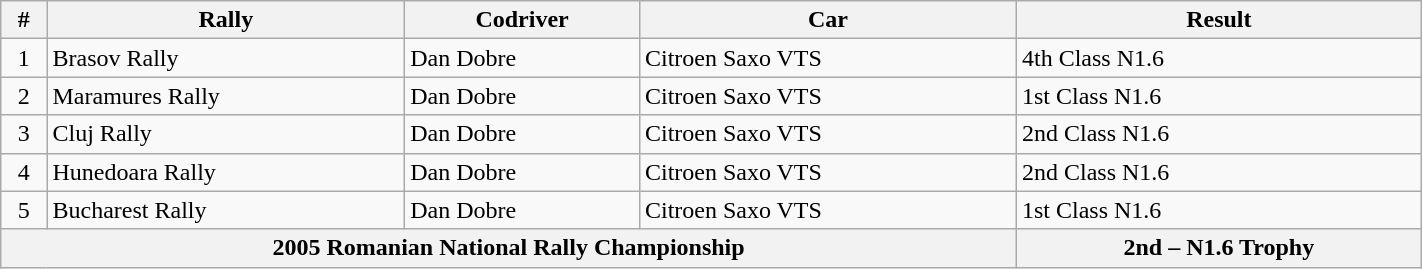<table class="wikitable" width="75%">
<tr>
<th>#</th>
<th>Rally</th>
<th>Codriver</th>
<th>Car</th>
<th>Result</th>
</tr>
<tr>
<td align="center">1</td>
<td>Brasov Rally</td>
<td>Dan Dobre</td>
<td>Citroen Saxo VTS</td>
<td>4th Class N1.6</td>
</tr>
<tr>
<td align="center">2</td>
<td>Maramures Rally</td>
<td>Dan Dobre</td>
<td>Citroen Saxo VTS</td>
<td>1st Class N1.6</td>
</tr>
<tr>
<td align="center">3</td>
<td>Cluj Rally</td>
<td>Dan Dobre</td>
<td>Citroen Saxo VTS</td>
<td>2nd Class N1.6</td>
</tr>
<tr>
<td align="center">4</td>
<td>Hunedoara Rally</td>
<td>Dan Dobre</td>
<td>Citroen Saxo VTS</td>
<td>2nd Class N1.6</td>
</tr>
<tr>
<td align="center">5</td>
<td>Bucharest Rally</td>
<td>Dan Dobre</td>
<td>Citroen Saxo VTS</td>
<td>1st Class N1.6</td>
</tr>
<tr>
<th scope="row" colspan=4>2005 Romanian National Rally Championship</th>
<th>2nd – N1.6 Trophy</th>
</tr>
</table>
